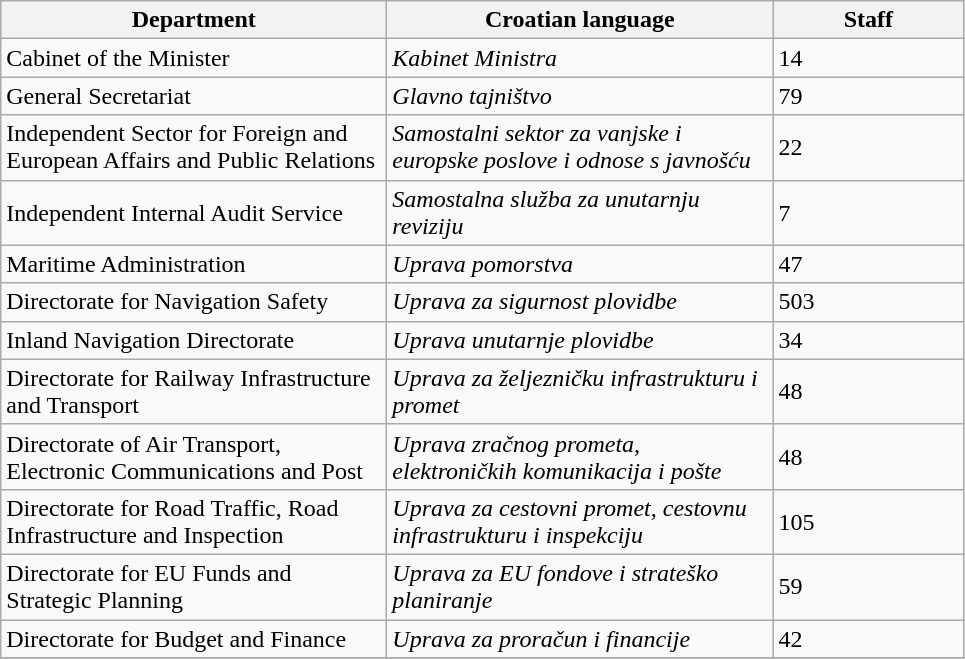<table class="wikitable" style="text-align: left;">
<tr>
<th width="250">Department</th>
<th width="250">Croatian language</th>
<th width="120">Staff</th>
</tr>
<tr>
<td>Cabinet of the Minister</td>
<td><em>Kabinet Ministra</em></td>
<td>14</td>
</tr>
<tr>
<td>General Secretariat</td>
<td><em>Glavno tajništvo</em></td>
<td>79</td>
</tr>
<tr>
<td>Independent Sector for Foreign and European Affairs and Public Relations</td>
<td><em>Samostalni sektor za vanjske i europske poslove i odnose s javnošću</em></td>
<td>22</td>
</tr>
<tr>
<td>Independent Internal Audit Service</td>
<td><em>Samostalna služba za unutarnju reviziju</em></td>
<td>7</td>
</tr>
<tr>
<td>Maritime Administration</td>
<td><em>Uprava pomorstva</em></td>
<td>47</td>
</tr>
<tr>
<td>Directorate for Navigation Safety</td>
<td><em>Uprava za sigurnost plovidbe</em></td>
<td>503</td>
</tr>
<tr>
<td>Inland Navigation Directorate</td>
<td><em>Uprava unutarnje plovidbe</em></td>
<td>34</td>
</tr>
<tr>
<td>Directorate for Railway Infrastructure and Transport</td>
<td><em>Uprava za željezničku infrastrukturu i promet</em></td>
<td>48</td>
</tr>
<tr>
<td>Directorate of Air Transport, Electronic Communications and Post</td>
<td><em>Uprava zračnog prometa, elektroničkih komunikacija i pošte</em></td>
<td>48</td>
</tr>
<tr>
<td>Directorate for Road Traffic, Road Infrastructure and Inspection</td>
<td><em>Uprava za cestovni promet, cestovnu infrastrukturu i inspekciju</em></td>
<td>105</td>
</tr>
<tr>
<td>Directorate for EU Funds and Strategic Planning</td>
<td><em>Uprava za EU fondove i strateško planiranje</em></td>
<td>59</td>
</tr>
<tr>
<td>Directorate for Budget and Finance</td>
<td><em>Uprava za proračun i financije</em></td>
<td>42</td>
</tr>
<tr>
</tr>
</table>
